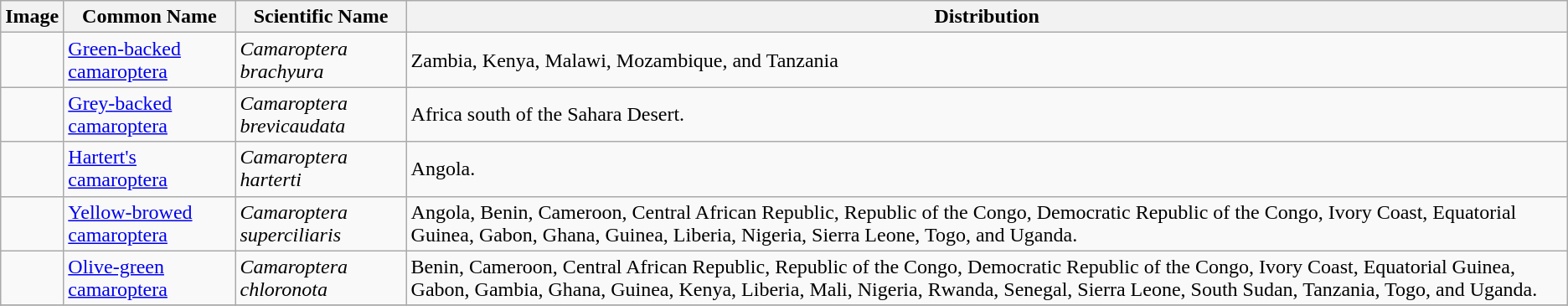<table class="wikitable">
<tr>
<th>Image</th>
<th>Common Name</th>
<th>Scientific Name</th>
<th>Distribution</th>
</tr>
<tr>
<td></td>
<td><a href='#'>Green-backed camaroptera</a></td>
<td><em>Camaroptera brachyura</em></td>
<td>Zambia, Kenya, Malawi, Mozambique, and Tanzania</td>
</tr>
<tr>
<td></td>
<td><a href='#'>Grey-backed camaroptera</a></td>
<td><em>Camaroptera brevicaudata</em></td>
<td>Africa south of the Sahara Desert.</td>
</tr>
<tr>
<td></td>
<td><a href='#'>Hartert's camaroptera</a></td>
<td><em>Camaroptera harterti</em></td>
<td>Angola.</td>
</tr>
<tr>
<td></td>
<td><a href='#'>Yellow-browed camaroptera</a></td>
<td><em>Camaroptera superciliaris</em></td>
<td>Angola, Benin, Cameroon, Central African Republic, Republic of the Congo, Democratic Republic of the Congo, Ivory Coast, Equatorial Guinea, Gabon, Ghana, Guinea, Liberia, Nigeria, Sierra Leone, Togo, and Uganda.</td>
</tr>
<tr>
<td></td>
<td><a href='#'>Olive-green camaroptera</a></td>
<td><em>Camaroptera chloronota</em></td>
<td>Benin, Cameroon, Central African Republic, Republic of the Congo, Democratic Republic of the Congo, Ivory Coast, Equatorial Guinea, Gabon, Gambia, Ghana, Guinea, Kenya, Liberia, Mali, Nigeria, Rwanda, Senegal, Sierra Leone, South Sudan, Tanzania, Togo, and Uganda.</td>
</tr>
<tr>
</tr>
</table>
